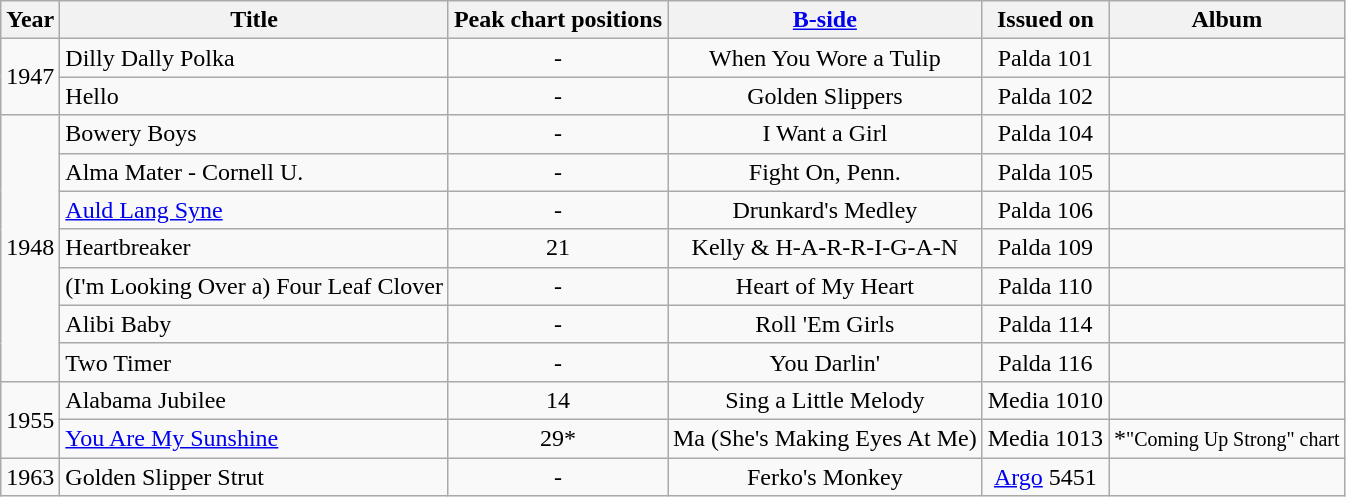<table class="wikitable" style=text-align:center;>
<tr>
<th>Year</th>
<th>Title</th>
<th>Peak chart positions</th>
<th><a href='#'>B-side</a></th>
<th>Issued on</th>
<th>Album</th>
</tr>
<tr>
<td rowspan="2">1947</td>
<td align=left>Dilly Dally Polka</td>
<td>-</td>
<td>When You Wore a Tulip</td>
<td>Palda 101</td>
<td></td>
</tr>
<tr>
<td align=left>Hello</td>
<td>-</td>
<td>Golden Slippers</td>
<td>Palda 102</td>
<td></td>
</tr>
<tr>
<td rowspan="7">1948</td>
<td align=left>Bowery Boys</td>
<td>-</td>
<td>I Want a Girl</td>
<td>Palda 104</td>
<td></td>
</tr>
<tr>
<td align=left>Alma Mater - Cornell U.</td>
<td>-</td>
<td>Fight On, Penn.</td>
<td>Palda 105</td>
<td></td>
</tr>
<tr>
<td align=left><a href='#'>Auld Lang Syne</a></td>
<td>-</td>
<td>Drunkard's Medley</td>
<td>Palda 106</td>
<td></td>
</tr>
<tr>
<td align=left>Heartbreaker</td>
<td>21</td>
<td>Kelly & H-A-R-R-I-G-A-N</td>
<td>Palda 109</td>
<td></td>
</tr>
<tr>
<td align=left>(I'm Looking Over a) Four Leaf Clover</td>
<td>-</td>
<td>Heart of My Heart</td>
<td>Palda 110</td>
<td></td>
</tr>
<tr>
<td align=left>Alibi Baby</td>
<td>-</td>
<td>Roll 'Em Girls</td>
<td>Palda 114</td>
<td></td>
</tr>
<tr>
<td align=left>Two Timer</td>
<td>-</td>
<td>You Darlin'</td>
<td>Palda 116</td>
<td></td>
</tr>
<tr>
<td rowspan="2">1955</td>
<td align=left>Alabama Jubilee</td>
<td>14</td>
<td>Sing a Little Melody</td>
<td>Media 1010</td>
<td></td>
</tr>
<tr>
<td align=left><a href='#'>You Are My Sunshine</a></td>
<td>29*</td>
<td>Ma (She's Making Eyes At Me)</td>
<td>Media 1013</td>
<td>*<small>"Coming Up Strong" chart</small></td>
</tr>
<tr>
<td rowspan="1">1963</td>
<td align=left>Golden Slipper Strut</td>
<td>-</td>
<td>Ferko's Monkey</td>
<td><a href='#'>Argo</a> 5451</td>
<td></td>
</tr>
</table>
